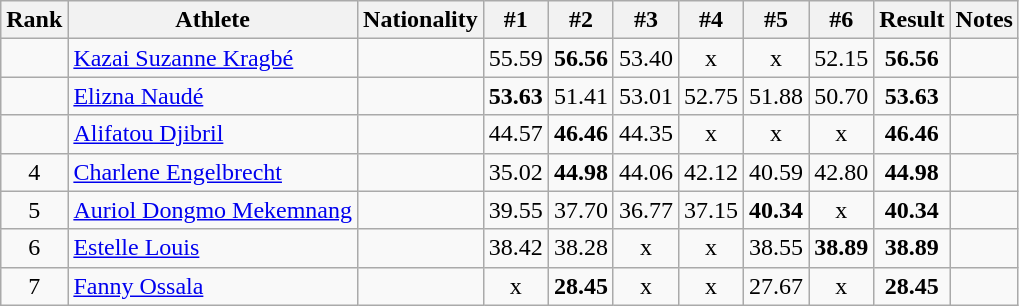<table class="wikitable sortable" style="text-align:center">
<tr>
<th>Rank</th>
<th>Athlete</th>
<th>Nationality</th>
<th>#1</th>
<th>#2</th>
<th>#3</th>
<th>#4</th>
<th>#5</th>
<th>#6</th>
<th>Result</th>
<th>Notes</th>
</tr>
<tr>
<td></td>
<td align="left"><a href='#'>Kazai Suzanne Kragbé</a></td>
<td align=left></td>
<td>55.59</td>
<td><strong>56.56</strong></td>
<td>53.40</td>
<td>x</td>
<td>x</td>
<td>52.15</td>
<td><strong>56.56</strong></td>
<td></td>
</tr>
<tr>
<td></td>
<td align="left"><a href='#'>Elizna Naudé</a></td>
<td align=left></td>
<td><strong>53.63</strong></td>
<td>51.41</td>
<td>53.01</td>
<td>52.75</td>
<td>51.88</td>
<td>50.70</td>
<td><strong>53.63</strong></td>
<td></td>
</tr>
<tr>
<td></td>
<td align="left"><a href='#'>Alifatou Djibril</a></td>
<td align=left></td>
<td>44.57</td>
<td><strong>46.46</strong></td>
<td>44.35</td>
<td>x</td>
<td>x</td>
<td>x</td>
<td><strong>46.46</strong></td>
<td></td>
</tr>
<tr>
<td>4</td>
<td align="left"><a href='#'>Charlene Engelbrecht</a></td>
<td align=left></td>
<td>35.02</td>
<td><strong>44.98</strong></td>
<td>44.06</td>
<td>42.12</td>
<td>40.59</td>
<td>42.80</td>
<td><strong>44.98</strong></td>
<td></td>
</tr>
<tr>
<td>5</td>
<td align="left"><a href='#'>Auriol Dongmo Mekemnang</a></td>
<td align=left></td>
<td>39.55</td>
<td>37.70</td>
<td>36.77</td>
<td>37.15</td>
<td><strong>40.34</strong></td>
<td>x</td>
<td><strong>40.34</strong></td>
<td></td>
</tr>
<tr>
<td>6</td>
<td align="left"><a href='#'>Estelle Louis</a></td>
<td align=left></td>
<td>38.42</td>
<td>38.28</td>
<td>x</td>
<td>x</td>
<td>38.55</td>
<td><strong>38.89</strong></td>
<td><strong>38.89</strong></td>
<td></td>
</tr>
<tr>
<td>7</td>
<td align="left"><a href='#'>Fanny Ossala</a></td>
<td align=left></td>
<td>x</td>
<td><strong>28.45</strong></td>
<td>x</td>
<td>x</td>
<td>27.67</td>
<td>x</td>
<td><strong>28.45</strong></td>
<td></td>
</tr>
</table>
